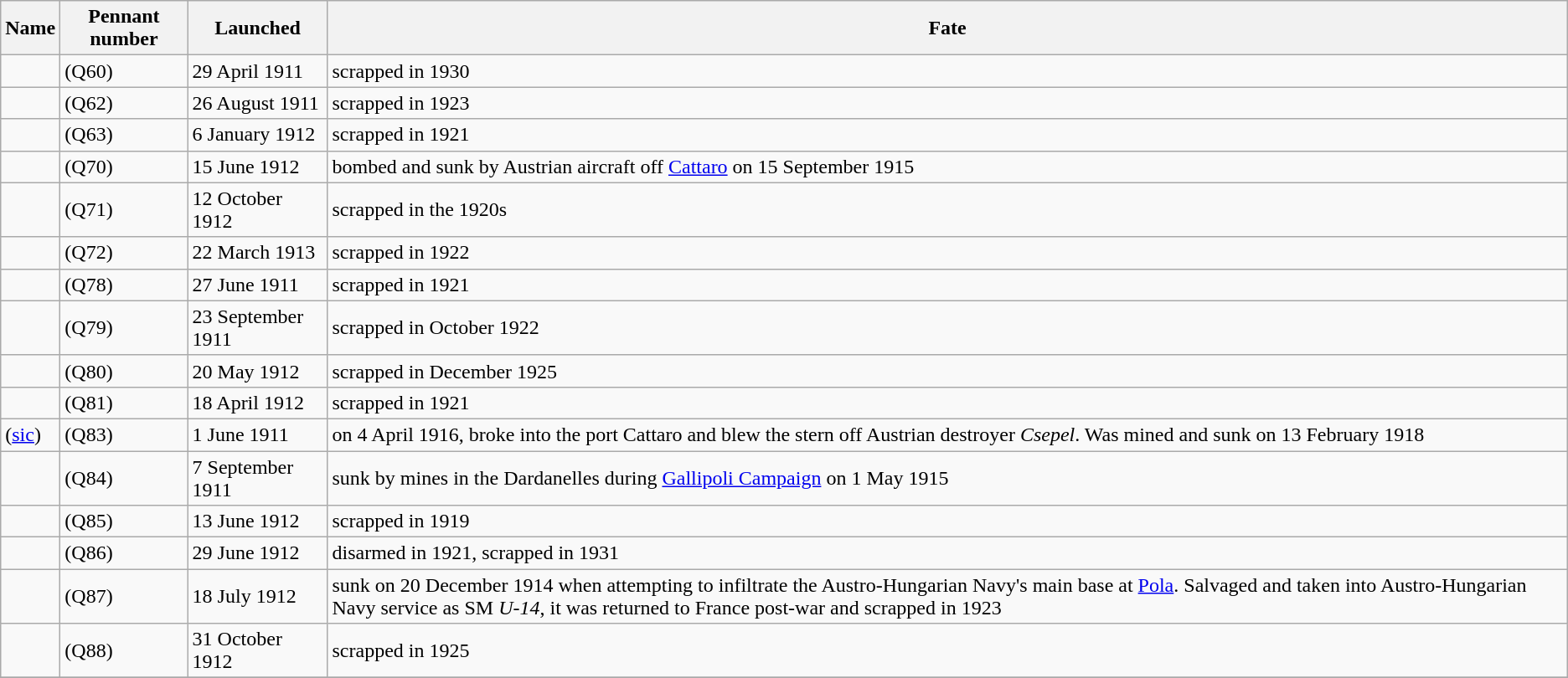<table class="wikitable sortable nowraplinks">
<tr>
<th>Name</th>
<th>Pennant number</th>
<th>Launched</th>
<th>Fate</th>
</tr>
<tr>
<td></td>
<td>(Q60)</td>
<td>29 April 1911</td>
<td>scrapped in 1930</td>
</tr>
<tr>
<td></td>
<td>(Q62)</td>
<td>26 August 1911</td>
<td>scrapped in 1923</td>
</tr>
<tr>
<td></td>
<td>(Q63)</td>
<td>6 January 1912</td>
<td>scrapped in 1921</td>
</tr>
<tr>
<td></td>
<td>(Q70)</td>
<td>15 June 1912</td>
<td>bombed and sunk by Austrian aircraft off <a href='#'>Cattaro</a> on 15 September 1915</td>
</tr>
<tr>
<td></td>
<td>(Q71)</td>
<td>12 October 1912</td>
<td>scrapped in the 1920s</td>
</tr>
<tr>
<td></td>
<td>(Q72)</td>
<td>22 March 1913</td>
<td>scrapped in 1922</td>
</tr>
<tr>
<td></td>
<td>(Q78)</td>
<td>27 June 1911</td>
<td>scrapped in 1921</td>
</tr>
<tr>
<td></td>
<td>(Q79)</td>
<td>23 September 1911</td>
<td>scrapped in October 1922</td>
</tr>
<tr>
<td></td>
<td>(Q80)</td>
<td>20 May 1912</td>
<td>scrapped in December 1925</td>
</tr>
<tr>
<td></td>
<td>(Q81)</td>
<td>18 April 1912</td>
<td>scrapped in 1921</td>
</tr>
<tr>
<td> (<a href='#'>sic</a>)</td>
<td>(Q83)</td>
<td>1 June 1911</td>
<td>on 4 April 1916, broke into the port Cattaro and blew the stern off Austrian destroyer <em>Csepel</em>. Was mined and sunk on 13 February 1918</td>
</tr>
<tr>
<td></td>
<td>(Q84)</td>
<td>7 September 1911</td>
<td>sunk by mines in the Dardanelles during <a href='#'>Gallipoli Campaign</a> on 1 May 1915</td>
</tr>
<tr>
<td></td>
<td>(Q85)</td>
<td>13 June 1912</td>
<td>scrapped in 1919</td>
</tr>
<tr>
<td></td>
<td>(Q86)</td>
<td>29 June 1912</td>
<td>disarmed in 1921, scrapped in 1931</td>
</tr>
<tr>
<td></td>
<td>(Q87)</td>
<td>18 July 1912</td>
<td>sunk on 20 December 1914 when attempting to infiltrate the Austro-Hungarian Navy's main base at <a href='#'>Pola</a>. Salvaged and taken into Austro-Hungarian Navy service as SM <em>U-14</em>, it was returned to France post-war and scrapped in 1923</td>
</tr>
<tr>
<td></td>
<td>(Q88)</td>
<td>31 October 1912</td>
<td>scrapped in 1925</td>
</tr>
<tr>
</tr>
</table>
